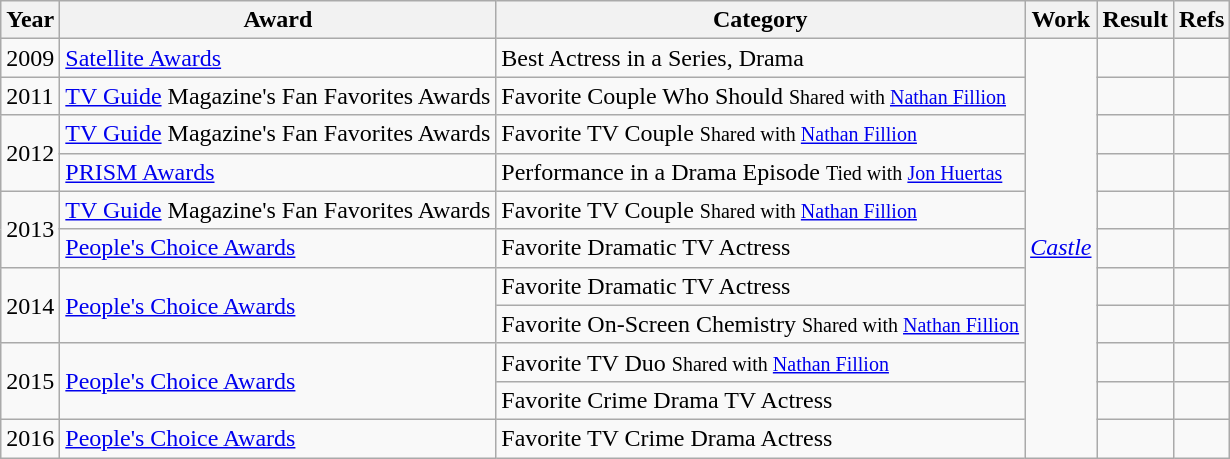<table class="wikitable">
<tr>
<th>Year</th>
<th>Award</th>
<th>Category</th>
<th>Work</th>
<th>Result</th>
<th>Refs</th>
</tr>
<tr>
<td>2009</td>
<td><a href='#'>Satellite Awards</a></td>
<td>Best Actress in a Series, Drama</td>
<td rowspan=11><em><a href='#'>Castle</a></em></td>
<td></td>
<td></td>
</tr>
<tr>
<td>2011</td>
<td><a href='#'>TV Guide</a> Magazine's Fan Favorites Awards</td>
<td>Favorite Couple Who Should <small> Shared with <a href='#'>Nathan Fillion</a> </small></td>
<td></td>
<td></td>
</tr>
<tr>
<td rowspan=2>2012</td>
<td><a href='#'>TV Guide</a> Magazine's Fan Favorites Awards</td>
<td>Favorite TV Couple <small> Shared with <a href='#'>Nathan Fillion</a> </small></td>
<td></td>
<td></td>
</tr>
<tr>
<td><a href='#'>PRISM Awards</a></td>
<td>Performance in a Drama Episode <small>Tied with <a href='#'>Jon Huertas</a></small></td>
<td></td>
<td></td>
</tr>
<tr>
<td rowspan=2>2013</td>
<td><a href='#'>TV Guide</a> Magazine's Fan Favorites Awards</td>
<td>Favorite TV Couple <small> Shared with <a href='#'>Nathan Fillion</a> </small></td>
<td></td>
<td></td>
</tr>
<tr>
<td><a href='#'>People's Choice Awards</a></td>
<td>Favorite Dramatic TV Actress</td>
<td></td>
<td></td>
</tr>
<tr>
<td rowspan=2>2014</td>
<td rowspan=2><a href='#'>People's Choice Awards</a></td>
<td>Favorite Dramatic TV Actress</td>
<td></td>
<td></td>
</tr>
<tr>
<td>Favorite On-Screen Chemistry <small> Shared with <a href='#'>Nathan Fillion</a> </small></td>
<td></td>
<td></td>
</tr>
<tr>
<td rowspan=2>2015</td>
<td rowspan=2><a href='#'>People's Choice Awards</a></td>
<td>Favorite TV Duo <small> Shared with <a href='#'>Nathan Fillion</a> </small></td>
<td></td>
<td style="text-align:center;"></td>
</tr>
<tr>
<td>Favorite Crime Drama TV Actress</td>
<td></td>
<td style="text-align:center;"></td>
</tr>
<tr>
<td>2016</td>
<td><a href='#'>People's Choice Awards</a></td>
<td>Favorite TV Crime Drama Actress</td>
<td></td>
<td></td>
</tr>
</table>
